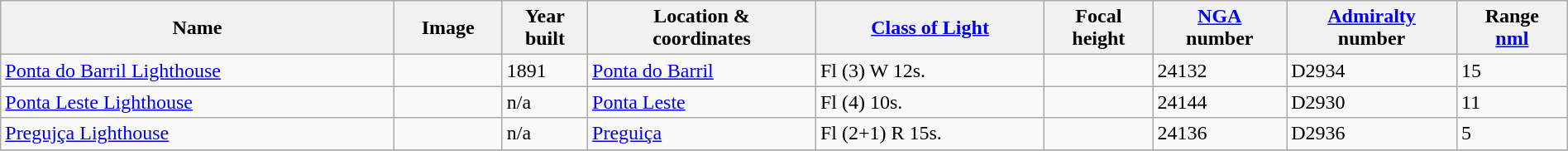<table class="wikitable sortable" style="width:100%">
<tr>
<th>Name</th>
<th>Image</th>
<th>Year<br>built</th>
<th>Location &<br> coordinates</th>
<th><a href='#'>Class of Light</a><br></th>
<th>Focal<br>height<br></th>
<th><a href='#'>NGA</a><br>number<br></th>
<th><a href='#'>Admiralty</a><br>number<br></th>
<th>Range<br><a href='#'>nml</a><br></th>
</tr>
<tr>
<td><a href='#'>Ponta do Barril Lighthouse</a></td>
<td></td>
<td>1891</td>
<td><a href='#'>Ponta do Barril</a><br></td>
<td>Fl (3) W 12s.</td>
<td></td>
<td>24132</td>
<td>D2934</td>
<td>15</td>
</tr>
<tr>
<td><a href='#'>Ponta Leste Lighthouse</a></td>
<td></td>
<td>n/a</td>
<td><a href='#'>Ponta Leste</a><br> </td>
<td>Fl (4) 10s.</td>
<td></td>
<td>24144</td>
<td>D2930</td>
<td>11</td>
</tr>
<tr>
<td><a href='#'>Pregujça Lighthouse</a></td>
<td></td>
<td>n/a</td>
<td><a href='#'>Preguiça</a><br> </td>
<td>Fl (2+1) R 15s.</td>
<td></td>
<td>24136</td>
<td>D2936</td>
<td>5</td>
</tr>
<tr>
</tr>
</table>
